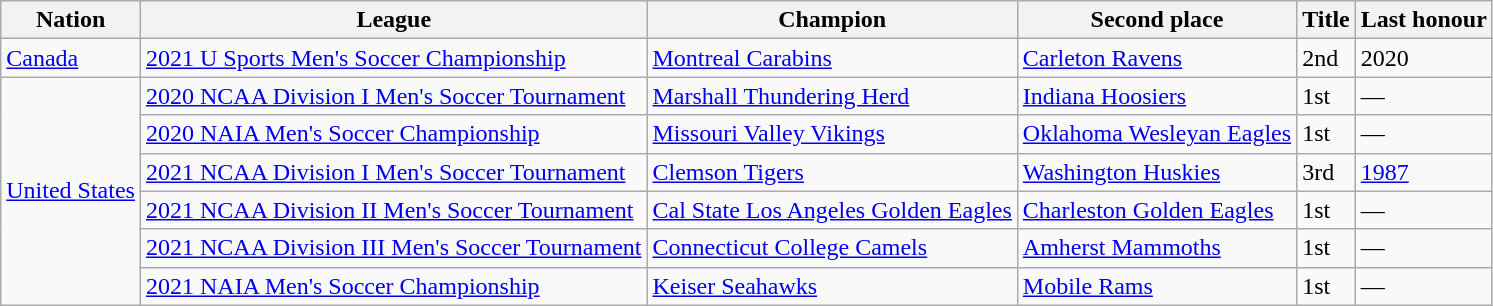<table class="wikitable sortable">
<tr>
<th>Nation</th>
<th>League</th>
<th>Champion</th>
<th>Second place</th>
<th data-sort-type="number">Title</th>
<th>Last honour</th>
</tr>
<tr>
<td> <a href='#'>Canada</a></td>
<td><a href='#'>2021 U Sports Men's Soccer Championship</a></td>
<td><a href='#'>Montreal Carabins</a></td>
<td><a href='#'>Carleton Ravens</a></td>
<td>2nd</td>
<td>2020</td>
</tr>
<tr>
<td rowspan=6> <a href='#'>United States</a></td>
<td><a href='#'>2020 NCAA Division I Men's Soccer Tournament</a></td>
<td><a href='#'>Marshall Thundering Herd</a></td>
<td><a href='#'>Indiana Hoosiers</a></td>
<td>1st</td>
<td>—</td>
</tr>
<tr>
<td><a href='#'>2020 NAIA Men's Soccer Championship</a></td>
<td><a href='#'>Missouri Valley Vikings</a></td>
<td><a href='#'>Oklahoma Wesleyan Eagles</a></td>
<td>1st</td>
<td>—</td>
</tr>
<tr>
<td><a href='#'>2021 NCAA Division I Men's Soccer Tournament</a></td>
<td><a href='#'>Clemson Tigers</a></td>
<td><a href='#'>Washington Huskies</a></td>
<td>3rd</td>
<td><a href='#'>1987</a></td>
</tr>
<tr>
<td><a href='#'>2021 NCAA Division II Men's Soccer Tournament</a></td>
<td><a href='#'>Cal State Los Angeles Golden Eagles</a></td>
<td><a href='#'>Charleston Golden Eagles</a></td>
<td>1st</td>
<td>—</td>
</tr>
<tr>
<td><a href='#'>2021 NCAA Division III Men's Soccer Tournament</a></td>
<td><a href='#'>Connecticut College Camels</a></td>
<td><a href='#'>Amherst Mammoths</a></td>
<td>1st</td>
<td>—</td>
</tr>
<tr>
<td><a href='#'>2021 NAIA Men's Soccer Championship</a></td>
<td><a href='#'>Keiser Seahawks</a></td>
<td><a href='#'>Mobile Rams</a></td>
<td>1st</td>
<td>—</td>
</tr>
</table>
